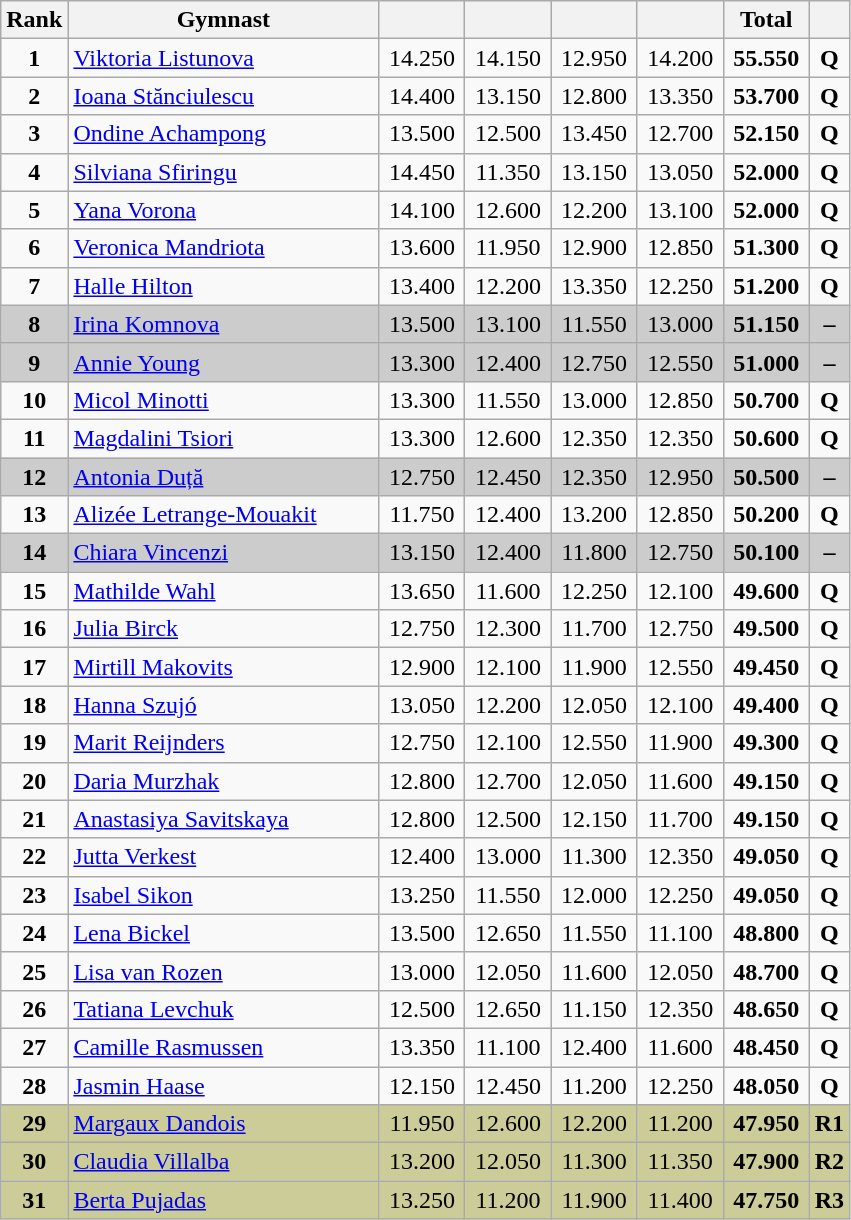<table class="wikitable sortable" style="text-align:center; font-size:100%">
<tr>
<th scope="col" style="width:15px;">Rank</th>
<th scope="col" style="width:200px;">Gymnast</th>
<th scope="col" style="width:50px;"></th>
<th scope="col" style="width:50px;"></th>
<th scope="col" style="width:50px;"></th>
<th scope="col" style="width:50px;"></th>
<th scope="col" style="width:50px;">Total</th>
<th scope="col" style="width:15px;"></th>
</tr>
<tr>
<td scope="row" style="text-align:center;"><strong>1</strong></td>
<td style="text-align:left;"> <a href='#'>Viktoria Listunova</a></td>
<td>14.250</td>
<td>14.150</td>
<td>12.950</td>
<td>14.200</td>
<td><strong>55.550</strong></td>
<td><strong>Q</strong></td>
</tr>
<tr>
<td scope="row" style="text-align:center;"><strong>2</strong></td>
<td style="text-align:left;"> <a href='#'>Ioana Stănciulescu</a></td>
<td>14.400</td>
<td>13.150</td>
<td>12.800</td>
<td>13.350</td>
<td><strong>53.700</strong></td>
<td><strong>Q</strong></td>
</tr>
<tr>
<td scope="row" style="text-align:center;"><strong>3</strong></td>
<td style="text-align:left;"> <a href='#'>Ondine Achampong</a></td>
<td>13.500</td>
<td>12.500</td>
<td>13.450</td>
<td>12.700</td>
<td><strong>52.150</strong></td>
<td><strong>Q</strong></td>
</tr>
<tr>
<td scope="row" style="text-align:center;"><strong>4</strong></td>
<td style="text-align:left;"> <a href='#'>Silviana Sfiringu</a></td>
<td>14.450</td>
<td>11.350</td>
<td>13.150</td>
<td>13.050</td>
<td><strong>52.000</strong></td>
<td><strong>Q</strong></td>
</tr>
<tr>
<td scope="row" style="text-align:center;"><strong>5</strong></td>
<td style="text-align:left;"> <a href='#'>Yana Vorona</a></td>
<td>14.100</td>
<td>12.600</td>
<td>12.200</td>
<td>13.100</td>
<td><strong>52.000</strong></td>
<td><strong>Q</strong></td>
</tr>
<tr>
<td scope="row" style="text-align:center;"><strong>6</strong></td>
<td style="text-align:left;"> <a href='#'>Veronica Mandriota</a></td>
<td>13.600</td>
<td>11.950</td>
<td>12.900</td>
<td>12.850</td>
<td><strong>51.300</strong></td>
<td><strong>Q</strong></td>
</tr>
<tr>
<td scope="row" style="text-align:center;"><strong>7</strong></td>
<td style="text-align:left;"> <a href='#'>Halle Hilton</a></td>
<td>13.400</td>
<td>12.200</td>
<td>13.350</td>
<td>12.250</td>
<td><strong>51.200</strong></td>
<td><strong>Q</strong></td>
</tr>
<tr style="background:#cccccc;">
<td scope="row" style="text-align:center;"><strong>8</strong></td>
<td style="text-align:left;"> <a href='#'>Irina Komnova</a></td>
<td>13.500</td>
<td>13.100</td>
<td>11.550</td>
<td>13.000</td>
<td><strong>51.150</strong></td>
<td><strong>–</strong></td>
</tr>
<tr style="background:#cccccc;">
<td scope="row" style="text-align:center;"><strong>9</strong></td>
<td style="text-align:left;"> <a href='#'>Annie Young</a></td>
<td>13.300</td>
<td>12.400</td>
<td>12.750</td>
<td>12.550</td>
<td><strong>51.000</strong></td>
<td><strong>–</strong></td>
</tr>
<tr>
<td scope="row" style="text-align:center;"><strong>10</strong></td>
<td style="text-align:left;"> <a href='#'>Micol Minotti</a></td>
<td>13.300</td>
<td>11.550</td>
<td>13.000</td>
<td>12.850</td>
<td><strong>50.700</strong></td>
<td><strong>Q</strong></td>
</tr>
<tr>
<td scope="row" style="text-align:center;"><strong>11</strong></td>
<td style="text-align:left;"> <a href='#'>Magdalini Tsiori</a></td>
<td>13.300</td>
<td>12.600</td>
<td>12.350</td>
<td>12.350</td>
<td><strong>50.600</strong></td>
<td><strong>Q</strong></td>
</tr>
<tr style="background:#cccccc;">
<td scope="row" style="text-align:center;"><strong>12</strong></td>
<td style="text-align:left;"> <a href='#'>Antonia Duță</a></td>
<td>12.750</td>
<td>12.450</td>
<td>12.350</td>
<td>12.950</td>
<td><strong>50.500</strong></td>
<td><strong>–</strong></td>
</tr>
<tr>
<td scope="row" style="text-align:center;"><strong>13</strong></td>
<td style="text-align:left;"> <a href='#'>Alizée Letrange-Mouakit</a></td>
<td>11.750</td>
<td>12.400</td>
<td>13.200</td>
<td>12.850</td>
<td><strong>50.200</strong></td>
<td><strong>Q</strong></td>
</tr>
<tr style="background:#cccccc;">
<td scope="row" style="text-align:center;"><strong>14</strong></td>
<td style="text-align:left;"> <a href='#'>Chiara Vincenzi</a></td>
<td>13.150</td>
<td>12.400</td>
<td>11.800</td>
<td>12.750</td>
<td><strong>50.100</strong></td>
<td><strong>–</strong></td>
</tr>
<tr>
<td scope="row" style="text-align:center;"><strong>15</strong></td>
<td style="text-align:left;"> <a href='#'>Mathilde Wahl</a></td>
<td>13.650</td>
<td>11.600</td>
<td>12.250</td>
<td>12.100</td>
<td><strong>49.600</strong></td>
<td><strong>Q</strong></td>
</tr>
<tr>
<td scope="row" style="text-align:center;"><strong>16</strong></td>
<td style="text-align:left;"> <a href='#'>Julia Birck</a></td>
<td>12.750</td>
<td>12.300</td>
<td>11.700</td>
<td>12.750</td>
<td><strong>49.500</strong></td>
<td><strong>Q</strong></td>
</tr>
<tr>
<td scope="row" style="text-align:center;"><strong>17</strong></td>
<td style="text-align:left;"> <a href='#'>Mirtill Makovits</a></td>
<td>12.900</td>
<td>12.100</td>
<td>11.900</td>
<td>12.550</td>
<td><strong>49.450</strong></td>
<td><strong>Q</strong></td>
</tr>
<tr>
<td scope="row" style="text-align:center;"><strong>18</strong></td>
<td style="text-align:left;"> <a href='#'>Hanna Szujó</a></td>
<td>13.050</td>
<td>12.200</td>
<td>12.050</td>
<td>12.100</td>
<td><strong>49.400</strong></td>
<td><strong>Q</strong></td>
</tr>
<tr>
<td scope="row" style="text-align:center;"><strong>19</strong></td>
<td style="text-align:left;"> <a href='#'>Marit Reijnders</a></td>
<td>12.750</td>
<td>12.100</td>
<td>12.550</td>
<td>11.900</td>
<td><strong>49.300</strong></td>
<td><strong>Q</strong></td>
</tr>
<tr>
<td scope="row" style="text-align:center;"><strong>20</strong></td>
<td style="text-align:left;"> <a href='#'>Daria Murzhak</a></td>
<td>12.800</td>
<td>12.700</td>
<td>12.050</td>
<td>11.600</td>
<td><strong>49.150</strong></td>
<td><strong>Q</strong></td>
</tr>
<tr>
<td scope="row" style="text-align:center;"><strong>21</strong></td>
<td style="text-align:left;"> <a href='#'>Anastasiya Savitskaya</a></td>
<td>12.800</td>
<td>12.500</td>
<td>12.150</td>
<td>11.700</td>
<td><strong>49.150</strong></td>
<td><strong>Q</strong></td>
</tr>
<tr>
<td scope="row" style="text-align:center;"><strong>22</strong></td>
<td style="text-align:left;"> <a href='#'>Jutta Verkest</a></td>
<td>12.400</td>
<td>13.000</td>
<td>11.300</td>
<td>12.350</td>
<td><strong>49.050</strong></td>
<td><strong>Q</strong></td>
</tr>
<tr>
<td scope="row" style="text-align:center;"><strong>23</strong></td>
<td style="text-align:left;"> <a href='#'>Isabel Sikon</a></td>
<td>13.250</td>
<td>11.550</td>
<td>12.000</td>
<td>12.250</td>
<td><strong>49.050</strong></td>
<td><strong>Q</strong></td>
</tr>
<tr>
<td scope="row" style="text-align:center;"><strong>24</strong></td>
<td style="text-align:left;"> <a href='#'>Lena Bickel</a></td>
<td>13.500</td>
<td>12.650</td>
<td>11.550</td>
<td>11.100</td>
<td><strong>48.800</strong></td>
<td><strong>Q</strong></td>
</tr>
<tr>
<td scope="row" style="text-align:center;"><strong>25</strong></td>
<td style="text-align:left;"> <a href='#'>Lisa van Rozen</a></td>
<td>13.000</td>
<td>12.050</td>
<td>11.600</td>
<td>12.050</td>
<td><strong>48.700</strong></td>
<td><strong>Q</strong></td>
</tr>
<tr>
<td scope="row" style="text-align:center;"><strong>26</strong></td>
<td style="text-align:left;"> <a href='#'>Tatiana Levchuk</a></td>
<td>12.500</td>
<td>12.650</td>
<td>11.150</td>
<td>12.350</td>
<td><strong>48.650</strong></td>
<td><strong>Q</strong></td>
</tr>
<tr>
<td scope="row" style="text-align:center;"><strong>27</strong></td>
<td style="text-align:left;"> <a href='#'>Camille Rasmussen</a></td>
<td>13.350</td>
<td>11.100</td>
<td>12.400</td>
<td>11.600</td>
<td><strong>48.450</strong></td>
<td><strong>Q</strong></td>
</tr>
<tr>
<td scope="row" style="text-align:center;"><strong>28</strong></td>
<td style="text-align:left;"> <a href='#'>Jasmin Haase</a></td>
<td>12.150</td>
<td>12.450</td>
<td>11.200</td>
<td>12.250</td>
<td><strong>48.050</strong></td>
<td><strong>Q</strong></td>
</tr>
<tr style="background:#cccc99;">
<td scope="row" style="text-align:center;"><strong>29</strong></td>
<td style="text-align:left;"> <a href='#'>Margaux Dandois</a></td>
<td>11.950</td>
<td>12.600</td>
<td>12.200</td>
<td>11.200</td>
<td><strong>47.950</strong></td>
<td><strong>R1</strong></td>
</tr>
<tr style="background:#cccc99;">
<td scope="row" style="text-align:center;"><strong>30</strong></td>
<td style="text-align:left;"> <a href='#'>Claudia Villalba</a></td>
<td>13.200</td>
<td>12.050</td>
<td>11.300</td>
<td>11.350</td>
<td><strong>47.900</strong></td>
<td><strong>R2</strong></td>
</tr>
<tr style="background:#cccc99;">
<td scope="row" style="text-align:center;"><strong>31</strong></td>
<td style="text-align:left;"> <a href='#'>Berta Pujadas</a></td>
<td>13.250</td>
<td>11.200</td>
<td>11.900</td>
<td>11.400</td>
<td><strong>47.750</strong></td>
<td><strong>R3</strong></td>
</tr>
</table>
